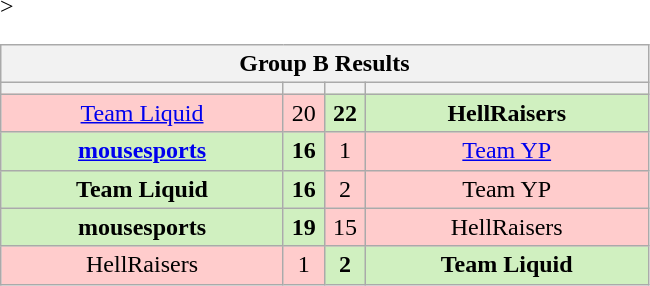<table class="wikitable" style="text-align: center;">
<tr>
<th colspan=4>Group B Results</th>
</tr>
<tr <noinclude>>
<th width="181px"></th>
<th width="20px"></th>
<th width="20px"></th>
<th width="181px"></noinclude></th>
</tr>
<tr>
<td style="background: #FFCCCC;"><a href='#'>Team Liquid</a></td>
<td style="background: #FFCCCC;">20</td>
<td style="background: #D0F0C0;"><strong>22</strong></td>
<td style="background: #D0F0C0;"><strong>HellRaisers</strong></td>
</tr>
<tr>
<td style="background: #D0F0C0;"><strong><a href='#'>mousesports</a></strong></td>
<td style="background: #D0F0C0;"><strong>16</strong></td>
<td style="background: #FFCCCC;">1</td>
<td style="background: #FFCCCC;"><a href='#'>Team YP</a></td>
</tr>
<tr>
<td style="background: #D0F0C0;"><strong>Team Liquid</strong></td>
<td style="background: #D0F0C0;"><strong>16</strong></td>
<td style="background: #FFCCCC;">2</td>
<td style="background: #FFCCCC;">Team YP</td>
</tr>
<tr>
<td style="background: #D0F0C0;"><strong>mousesports</strong></td>
<td style="background: #D0F0C0;"><strong>19</strong></td>
<td style="background: #FFCCCC;">15</td>
<td style="background: #FFCCCC;">HellRaisers</td>
</tr>
<tr>
<td style="background: #FFCCCC;">HellRaisers</td>
<td style="background: #FFCCCC;">1</td>
<td style="background: #D0F0C0;"><strong>2</strong></td>
<td style="background: #D0F0C0;"><strong>Team Liquid</strong></td>
</tr>
</table>
